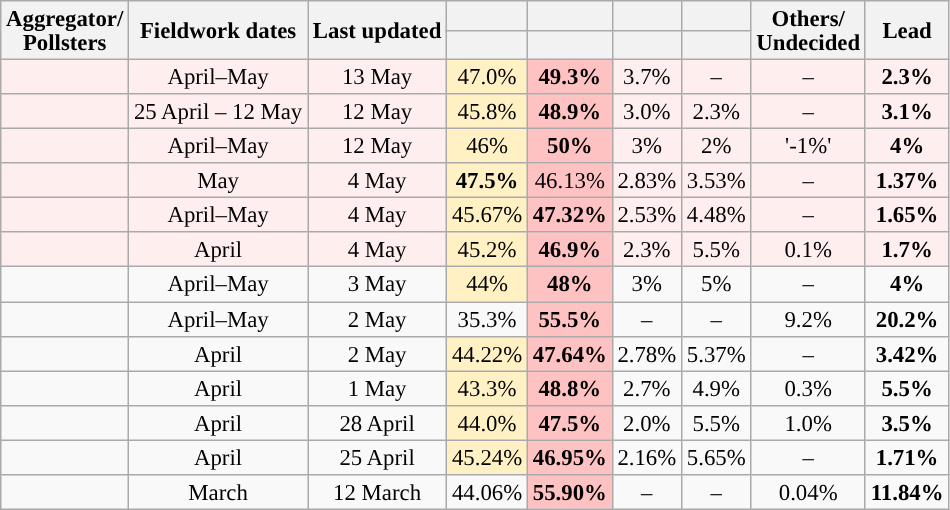<table class="sortable wikitable mw-datatable mw-collapsible" style="text-align:center; font-size:95%; line-height:16px;">
<tr>
<th rowspan="2">Aggregator/<br>Pollsters</th>
<th rowspan="2">Fieldwork dates</th>
<th rowspan="2">Last updated</th>
<th></th>
<th></th>
<th></th>
<th></th>
<th rowspan="2">Others/<br>Undecided</th>
<th rowspan="2">Lead</th>
</tr>
<tr>
<th style="background:"></th>
<th style="background:"></th>
<th style="background:"></th>
<th style="background:"></th>
</tr>
<tr style="background: #FFEEEE">
<td></td>
<td>April–May</td>
<td>13 May</td>
<td style="background:#FFF1C4">47.0%</td>
<td style="background:#FFC2C2"><strong>49.3%</strong></td>
<td>3.7%</td>
<td>–</td>
<td>–</td>
<td style="background:"><strong>2.3%</strong></td>
</tr>
<tr style="background: #FFEEEE">
<td></td>
<td>25 April – 12 May</td>
<td>12 May</td>
<td style="background:#FFF1C4">45.8%</td>
<td style="background:#FFC2C2"><strong>48.9%</strong></td>
<td>3.0%</td>
<td>2.3%</td>
<td>–</td>
<td style="background:"><strong>3.1%</strong></td>
</tr>
<tr style="background: #FFEEEE">
<td></td>
<td>April–May</td>
<td>12 May</td>
<td style="background:#FFF1C4">46%</td>
<td style="background:#FFC2C2"><strong>50%</strong></td>
<td>3%</td>
<td>2%</td>
<td>'-1%'</td>
<td style="background:"><strong>4%</strong></td>
</tr>
<tr style="background: #FFEEEE">
<td></td>
<td>May</td>
<td>4 May</td>
<td style="background:#FFF1C4"><strong>47.5%</strong></td>
<td style="background:#FFC2C2">46.13%</td>
<td>2.83%</td>
<td>3.53%</td>
<td>–</td>
<td style="background:"><strong>1.37%</strong></td>
</tr>
<tr style="background: #FFEEEE">
<td></td>
<td>April–May</td>
<td>4 May</td>
<td style="background:#FFF1C4">45.67%</td>
<td style="background:#FFC2C2"><strong>47.32%</strong></td>
<td>2.53%</td>
<td>4.48%</td>
<td>–</td>
<td style="background:"><strong>1.65%</strong></td>
</tr>
<tr style="background: #FFEEEE">
<td></td>
<td>April</td>
<td>4 May</td>
<td style="background:#FFF1C4">45.2%</td>
<td style="background:#FFC2C2"><strong>46.9%</strong></td>
<td>2.3%</td>
<td>5.5%</td>
<td>0.1%</td>
<td style="background:"><strong>1.7%</strong></td>
</tr>
<tr>
<td></td>
<td>April–May</td>
<td>3 May</td>
<td style="background:#FFF1C4">44%</td>
<td style="background:#FFC2C2"><strong>48%</strong></td>
<td>3%</td>
<td>5%</td>
<td>–</td>
<td style="background:"><strong>4%</strong></td>
</tr>
<tr>
<td></td>
<td>April–May</td>
<td>2 May</td>
<td>35.3%</td>
<td style="background:#FFC2C2"><strong>55.5%</strong></td>
<td>–</td>
<td>–</td>
<td>9.2%</td>
<td style="background:"><strong>20.2%</strong></td>
</tr>
<tr>
<td></td>
<td>April</td>
<td>2 May</td>
<td style="background:#FFF1C4">44.22%</td>
<td style="background:#FFC2C2"><strong>47.64%</strong></td>
<td>2.78%</td>
<td>5.37%</td>
<td>–</td>
<td style="background:"><strong>3.42%</strong></td>
</tr>
<tr>
<td></td>
<td>April</td>
<td>1 May</td>
<td style="background:#FFF1C4">43.3%</td>
<td style="background:#FFC2C2"><strong>48.8%</strong></td>
<td>2.7%</td>
<td>4.9%</td>
<td>0.3%</td>
<td style="background:"><strong>5.5%</strong></td>
</tr>
<tr>
<td></td>
<td>April</td>
<td>28 April</td>
<td style="background:#FFF1C4">44.0%</td>
<td style="background:#FFC2C2"><strong>47.5%</strong></td>
<td>2.0%</td>
<td>5.5%</td>
<td>1.0%</td>
<td style="background:"><strong>3.5%</strong></td>
</tr>
<tr>
<td></td>
<td>April</td>
<td>25 April</td>
<td style="background:#FFF1C4">45.24%</td>
<td style="background:#FFC2C2"><strong>46.95%</strong></td>
<td>2.16%</td>
<td>5.65%</td>
<td>–</td>
<td style="background:"><strong>1.71%</strong></td>
</tr>
<tr>
<td></td>
<td>March</td>
<td>12 March</td>
<td>44.06%</td>
<td style="background:#FFC2C2"><strong>55.90% </strong></td>
<td>–</td>
<td>–</td>
<td>0.04%</td>
<td style="background:"><strong>11.84%</strong></td>
</tr>
</table>
